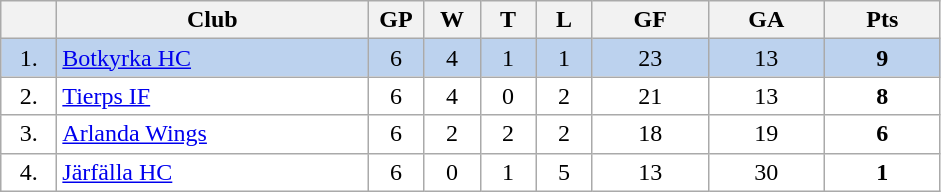<table class="wikitable">
<tr>
<th width="30"></th>
<th width="200">Club</th>
<th width="30">GP</th>
<th width="30">W</th>
<th width="30">T</th>
<th width="30">L</th>
<th width="70">GF</th>
<th width="70">GA</th>
<th width="70">Pts</th>
</tr>
<tr bgcolor="#BCD2EE" align="center">
<td>1.</td>
<td align="left"><a href='#'>Botkyrka HC</a></td>
<td>6</td>
<td>4</td>
<td>1</td>
<td>1</td>
<td>23</td>
<td>13</td>
<td><strong>9</strong></td>
</tr>
<tr bgcolor="#FFFFFF" align="center">
<td>2.</td>
<td align="left"><a href='#'>Tierps IF</a></td>
<td>6</td>
<td>4</td>
<td>0</td>
<td>2</td>
<td>21</td>
<td>13</td>
<td><strong>8</strong></td>
</tr>
<tr bgcolor="#FFFFFF" align="center">
<td>3.</td>
<td align="left"><a href='#'>Arlanda Wings</a></td>
<td>6</td>
<td>2</td>
<td>2</td>
<td>2</td>
<td>18</td>
<td>19</td>
<td><strong>6</strong></td>
</tr>
<tr bgcolor="#FFFFFF" align="center">
<td>4.</td>
<td align="left"><a href='#'>Järfälla HC</a></td>
<td>6</td>
<td>0</td>
<td>1</td>
<td>5</td>
<td>13</td>
<td>30</td>
<td><strong>1</strong></td>
</tr>
</table>
